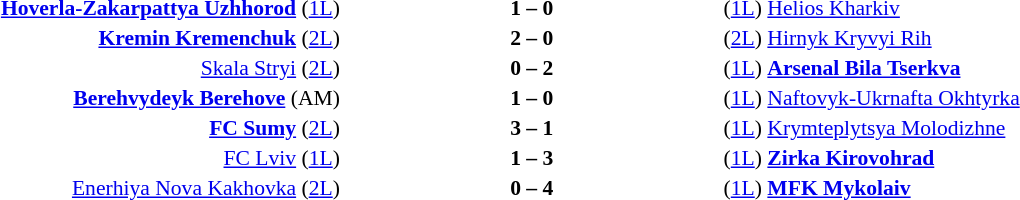<table width=100% cellspacing=1>
<tr>
<th width=27%></th>
<th width=20%></th>
<th width=27%></th>
<th></th>
</tr>
<tr style=font-size:90%>
<td align=right><strong><a href='#'>Hoverla-Zakarpattya Uzhhorod</a></strong> (<a href='#'>1L</a>)</td>
<td align=center><strong>1 – 0</strong></td>
<td>(<a href='#'>1L</a>) <a href='#'>Helios Kharkiv</a></td>
<td></td>
</tr>
<tr style=font-size:90%>
<td align=right><strong><a href='#'>Kremin Kremenchuk</a></strong> (<a href='#'>2L</a>)</td>
<td align=center><strong>2 – 0</strong></td>
<td>(<a href='#'>2L</a>) <a href='#'>Hirnyk Kryvyi Rih</a></td>
<td></td>
</tr>
<tr style=font-size:90%>
<td align=right><a href='#'>Skala Stryi</a> (<a href='#'>2L</a>)</td>
<td align=center><strong>0 – 2</strong></td>
<td>(<a href='#'>1L</a>) <strong><a href='#'>Arsenal Bila Tserkva</a></strong></td>
<td></td>
</tr>
<tr style=font-size:90%>
<td align=right><strong><a href='#'>Berehvydeyk Berehove</a></strong> (AM)</td>
<td align=center><strong>1 – 0</strong></td>
<td>(<a href='#'>1L</a>) <a href='#'>Naftovyk-Ukrnafta Okhtyrka</a></td>
<td></td>
</tr>
<tr style=font-size:90%>
<td align=right><strong><a href='#'>FC Sumy</a></strong> (<a href='#'>2L</a>)</td>
<td align=center><strong>3 – 1</strong></td>
<td>(<a href='#'>1L</a>) <a href='#'>Krymteplytsya Molodizhne</a></td>
<td></td>
</tr>
<tr style=font-size:90%>
<td align=right><a href='#'>FC Lviv</a> (<a href='#'>1L</a>)</td>
<td align=center><strong>1 – 3</strong></td>
<td>(<a href='#'>1L</a>) <strong><a href='#'>Zirka Kirovohrad</a></strong></td>
<td></td>
</tr>
<tr style=font-size:90%>
<td align=right><a href='#'>Enerhiya Nova Kakhovka</a> (<a href='#'>2L</a>)</td>
<td align=center><strong>0 – 4</strong></td>
<td>(<a href='#'>1L</a>) <strong><a href='#'>MFK Mykolaiv</a></strong></td>
<td></td>
</tr>
</table>
